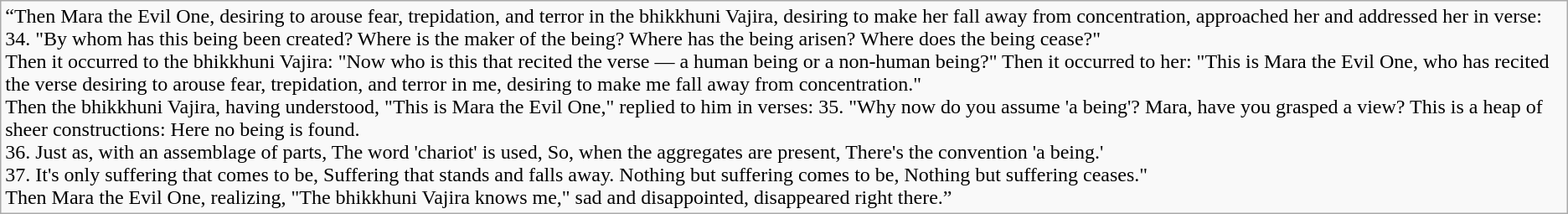<table class="wikitable">
<tr>
<td>“Then Mara the Evil One, desiring to arouse fear, trepidation, and terror in the bhikkhuni Vajira, desiring to make her fall away from concentration, approached her and addressed her in verse:<br>34. "By whom has this being been created?
Where is the maker of the being?
Where has the being arisen?
Where does the being cease?"<br>Then it occurred to the bhikkhuni Vajira: "Now who is this that recited the verse — a human being or a non-human being?" Then it occurred to her: "This is Mara the Evil One, who has recited the verse desiring to arouse fear, trepidation, and terror in me, desiring to make me fall away from concentration."<br>Then the bhikkhuni Vajira, having understood, "This is Mara the Evil One," replied to him in verses:
35. "Why now do you assume 'a being'?
Mara, have you grasped a view?
This is a heap of sheer constructions:
Here no being is found.<br>36. Just as, with an assemblage of parts,
The word 'chariot' is used,
So, when the aggregates are present,
There's the convention 'a being.'<br>37. It's only suffering that comes to be,
Suffering that stands and falls away.
Nothing but suffering comes to be,
Nothing but suffering ceases."<br>Then Mara the Evil One, realizing, "The bhikkhuni Vajira knows me," sad and disappointed, disappeared right there.”</td>
</tr>
</table>
